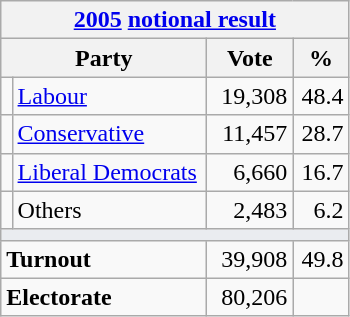<table class="wikitable">
<tr>
<th colspan="4"><a href='#'>2005</a> <a href='#'>notional result</a></th>
</tr>
<tr>
<th bgcolor="#DDDDFF" width="130px" colspan="2">Party</th>
<th bgcolor="#DDDDFF" width="50px">Vote</th>
<th bgcolor="#DDDDFF" width="30px">%</th>
</tr>
<tr>
<td></td>
<td><a href='#'>Labour</a></td>
<td align=right>19,308</td>
<td align=right>48.4</td>
</tr>
<tr>
<td></td>
<td><a href='#'>Conservative</a></td>
<td align=right>11,457</td>
<td align=right>28.7</td>
</tr>
<tr>
<td></td>
<td><a href='#'>Liberal Democrats</a></td>
<td align=right>6,660</td>
<td align=right>16.7</td>
</tr>
<tr>
<td></td>
<td>Others</td>
<td align=right>2,483</td>
<td align=right>6.2</td>
</tr>
<tr>
<td colspan="4" bgcolor="#EAECF0"></td>
</tr>
<tr>
<td colspan="2"><strong>Turnout</strong></td>
<td align=right>39,908</td>
<td align=right>49.8</td>
</tr>
<tr>
<td colspan="2"><strong>Electorate</strong></td>
<td align=right>80,206</td>
</tr>
</table>
